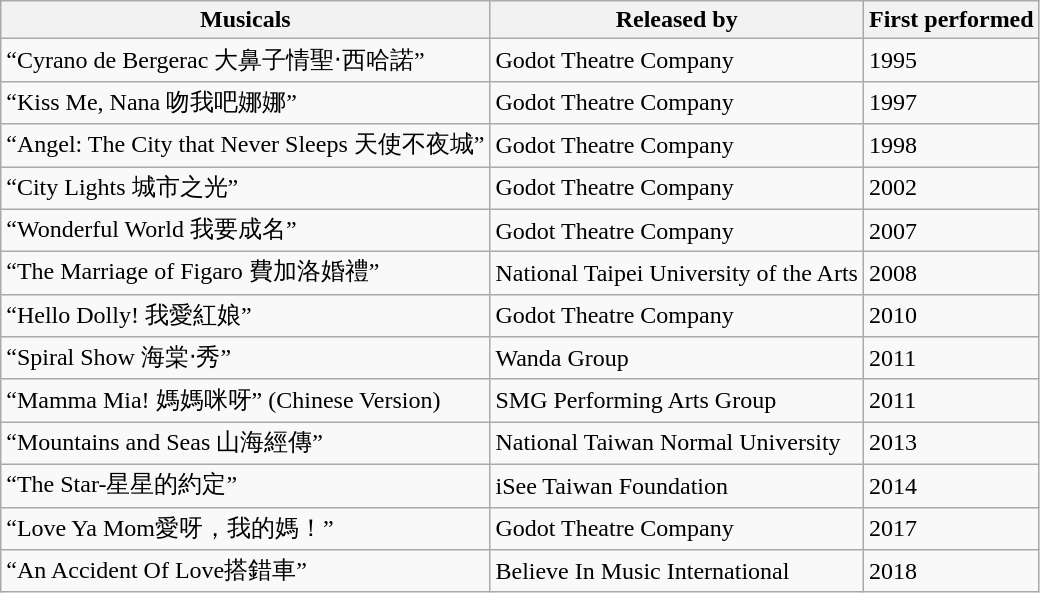<table class="wikitable">
<tr>
<th>Musicals</th>
<th>Released by</th>
<th>First performed</th>
</tr>
<tr>
<td>“Cyrano de Bergerac 大鼻子情聖‧西哈諾”</td>
<td>Godot Theatre Company</td>
<td>1995</td>
</tr>
<tr>
<td>“Kiss Me, Nana 吻我吧娜娜”</td>
<td>Godot Theatre Company</td>
<td>1997</td>
</tr>
<tr>
<td>“Angel: The City that Never Sleeps 天使不夜城”</td>
<td>Godot Theatre Company</td>
<td>1998</td>
</tr>
<tr>
<td>“City Lights 城市之光”</td>
<td>Godot Theatre Company</td>
<td>2002</td>
</tr>
<tr>
<td>“Wonderful World 我要成名”</td>
<td>Godot Theatre Company</td>
<td>2007</td>
</tr>
<tr>
<td>“The Marriage of Figaro 費加洛婚禮”</td>
<td>National Taipei University of the Arts</td>
<td>2008</td>
</tr>
<tr>
<td>“Hello Dolly! 我愛紅娘”</td>
<td>Godot Theatre Company</td>
<td>2010</td>
</tr>
<tr>
<td>“Spiral Show 海棠‧秀”</td>
<td>Wanda Group</td>
<td>2011</td>
</tr>
<tr>
<td>“Mamma Mia! 媽媽咪呀” (Chinese Version)</td>
<td>SMG Performing Arts Group</td>
<td>2011</td>
</tr>
<tr>
<td>“Mountains and Seas 山海經傳”</td>
<td>National Taiwan Normal University</td>
<td>2013</td>
</tr>
<tr>
<td>“The Star-星星的約定”</td>
<td>iSee Taiwan Foundation</td>
<td>2014</td>
</tr>
<tr>
<td>“Love Ya Mom愛呀，我的媽！”</td>
<td>Godot Theatre Company</td>
<td>2017</td>
</tr>
<tr>
<td>“An Accident Of Love搭錯車”</td>
<td>Believe In Music International</td>
<td>2018</td>
</tr>
</table>
